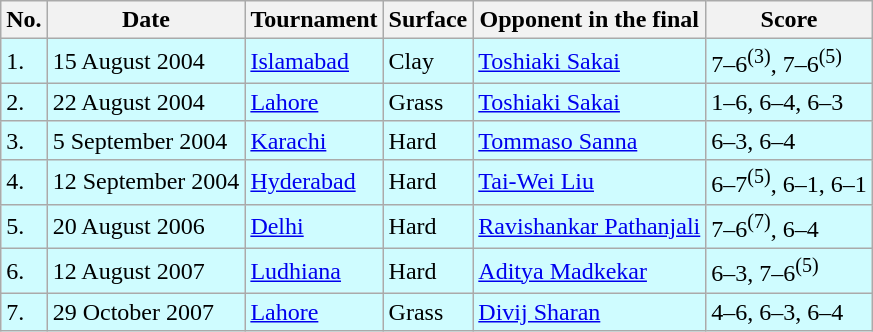<table class="wikitable">
<tr>
<th>No.</th>
<th>Date</th>
<th>Tournament</th>
<th>Surface</th>
<th>Opponent in the final</th>
<th>Score</th>
</tr>
<tr bgcolor="CFFCFF">
<td>1.</td>
<td>15 August 2004</td>
<td> <a href='#'>Islamabad</a></td>
<td>Clay</td>
<td> <a href='#'>Toshiaki Sakai</a></td>
<td>7–6<sup>(3)</sup>, 7–6<sup>(5)</sup></td>
</tr>
<tr bgcolor="CFFCFF">
<td>2.</td>
<td>22 August 2004</td>
<td> <a href='#'>Lahore</a></td>
<td>Grass</td>
<td> <a href='#'>Toshiaki Sakai</a></td>
<td>1–6, 6–4, 6–3</td>
</tr>
<tr bgcolor="CFFCFF">
<td>3.</td>
<td>5 September 2004</td>
<td> <a href='#'>Karachi</a></td>
<td>Hard</td>
<td> <a href='#'>Tommaso Sanna</a></td>
<td>6–3, 6–4</td>
</tr>
<tr bgcolor="CFFCFF">
<td>4.</td>
<td>12 September 2004</td>
<td> <a href='#'>Hyderabad</a></td>
<td>Hard</td>
<td> <a href='#'>Tai-Wei Liu</a></td>
<td>6–7<sup>(5)</sup>, 6–1, 6–1</td>
</tr>
<tr bgcolor="CFFCFF">
<td>5.</td>
<td>20 August 2006</td>
<td> <a href='#'>Delhi</a></td>
<td>Hard</td>
<td> <a href='#'>Ravishankar Pathanjali</a></td>
<td>7–6<sup>(7)</sup>, 6–4</td>
</tr>
<tr bgcolor="CFFCFF">
<td>6.</td>
<td>12 August 2007</td>
<td> <a href='#'>Ludhiana</a></td>
<td>Hard</td>
<td> <a href='#'>Aditya Madkekar</a></td>
<td>6–3, 7–6<sup>(5)</sup></td>
</tr>
<tr bgcolor="CFFCFF">
<td>7.</td>
<td>29 October 2007</td>
<td> <a href='#'>Lahore</a></td>
<td>Grass</td>
<td> <a href='#'>Divij Sharan</a></td>
<td>4–6, 6–3, 6–4</td>
</tr>
</table>
